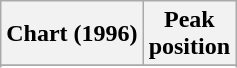<table class="wikitable sortable">
<tr>
<th align="left">Chart (1996)</th>
<th align="center">Peak<br>position</th>
</tr>
<tr>
</tr>
<tr>
</tr>
</table>
